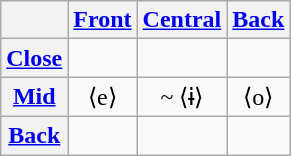<table class="wikitable" style="text-align:center;">
<tr>
<th></th>
<th><a href='#'>Front</a></th>
<th><a href='#'>Central</a></th>
<th><a href='#'>Back</a></th>
</tr>
<tr>
<th><a href='#'>Close</a></th>
<td></td>
<td></td>
<td></td>
</tr>
<tr>
<th><a href='#'>Mid</a></th>
<td> ⟨e⟩</td>
<td>~ ⟨ɨ⟩</td>
<td> ⟨o⟩</td>
</tr>
<tr>
<th><a href='#'>Back</a></th>
<td></td>
<td></td>
<td></td>
</tr>
</table>
